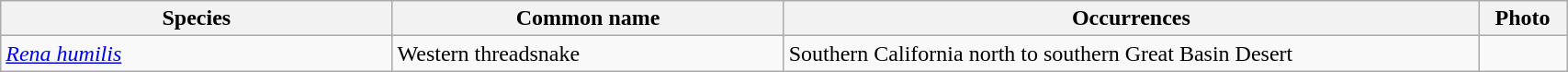<table width=90% class="wikitable">
<tr>
<th width=25%>Species</th>
<th width=25%>Common name</th>
<th>Occurrences</th>
<th>Photo</th>
</tr>
<tr>
<td><em><a href='#'>Rena humilis</a></em></td>
<td>Western threadsnake</td>
<td>Southern California north to southern Great Basin Desert</td>
<td></td>
</tr>
</table>
